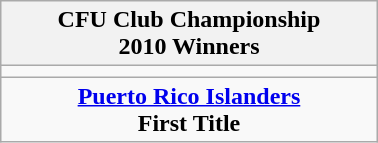<table class="wikitable" style="text-align: center; margin: 0 auto; width: 20%">
<tr>
<th>CFU Club Championship<br>2010 Winners</th>
</tr>
<tr>
<td></td>
</tr>
<tr>
<td><strong><a href='#'>Puerto Rico Islanders</a></strong><br><strong>First Title</strong></td>
</tr>
</table>
